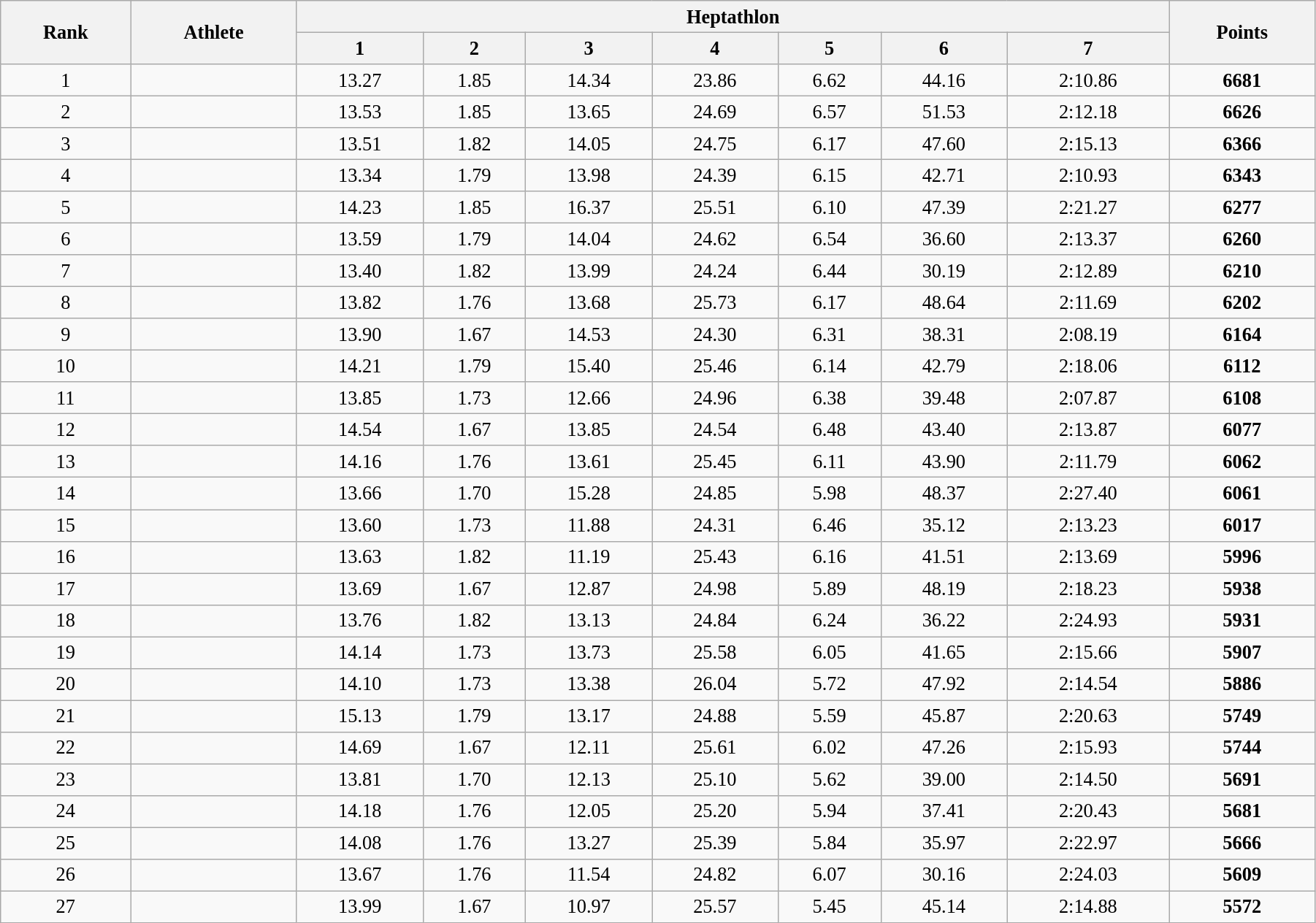<table class="wikitable" style=" text-align:center; font-size:110%;" width="95%">
<tr>
<th rowspan="2">Rank</th>
<th rowspan="2">Athlete</th>
<th colspan="7">Heptathlon</th>
<th rowspan="2">Points</th>
</tr>
<tr>
<th>1</th>
<th>2</th>
<th>3</th>
<th>4</th>
<th>5</th>
<th>6</th>
<th>7</th>
</tr>
<tr>
<td>1</td>
<td align=left></td>
<td>13.27</td>
<td>1.85</td>
<td>14.34</td>
<td>23.86</td>
<td>6.62</td>
<td>44.16</td>
<td>2:10.86</td>
<td><strong>6681</strong></td>
</tr>
<tr>
<td>2</td>
<td align=left></td>
<td>13.53</td>
<td>1.85</td>
<td>13.65</td>
<td>24.69</td>
<td>6.57</td>
<td>51.53</td>
<td>2:12.18</td>
<td><strong>6626</strong></td>
</tr>
<tr>
<td>3</td>
<td align=left></td>
<td>13.51</td>
<td>1.82</td>
<td>14.05</td>
<td>24.75</td>
<td>6.17</td>
<td>47.60</td>
<td>2:15.13</td>
<td><strong>6366</strong></td>
</tr>
<tr>
<td>4</td>
<td align=left></td>
<td>13.34</td>
<td>1.79</td>
<td>13.98</td>
<td>24.39</td>
<td>6.15</td>
<td>42.71</td>
<td>2:10.93</td>
<td><strong>6343</strong></td>
</tr>
<tr>
<td>5</td>
<td align=left></td>
<td>14.23</td>
<td>1.85</td>
<td>16.37</td>
<td>25.51</td>
<td>6.10</td>
<td>47.39</td>
<td>2:21.27</td>
<td><strong>6277</strong></td>
</tr>
<tr>
<td>6</td>
<td align=left></td>
<td>13.59</td>
<td>1.79</td>
<td>14.04</td>
<td>24.62</td>
<td>6.54</td>
<td>36.60</td>
<td>2:13.37</td>
<td><strong>6260</strong></td>
</tr>
<tr>
<td>7</td>
<td align=left></td>
<td>13.40</td>
<td>1.82</td>
<td>13.99</td>
<td>24.24</td>
<td>6.44</td>
<td>30.19</td>
<td>2:12.89</td>
<td><strong>6210</strong></td>
</tr>
<tr>
<td>8</td>
<td align=left></td>
<td>13.82</td>
<td>1.76</td>
<td>13.68</td>
<td>25.73</td>
<td>6.17</td>
<td>48.64</td>
<td>2:11.69</td>
<td><strong>6202</strong></td>
</tr>
<tr>
<td>9</td>
<td align=left></td>
<td>13.90</td>
<td>1.67</td>
<td>14.53</td>
<td>24.30</td>
<td>6.31</td>
<td>38.31</td>
<td>2:08.19</td>
<td><strong>6164</strong></td>
</tr>
<tr>
<td>10</td>
<td align=left></td>
<td>14.21</td>
<td>1.79</td>
<td>15.40</td>
<td>25.46</td>
<td>6.14</td>
<td>42.79</td>
<td>2:18.06</td>
<td><strong>6112</strong></td>
</tr>
<tr>
<td>11</td>
<td align=left></td>
<td>13.85</td>
<td>1.73</td>
<td>12.66</td>
<td>24.96</td>
<td>6.38</td>
<td>39.48</td>
<td>2:07.87</td>
<td><strong>6108</strong></td>
</tr>
<tr>
<td>12</td>
<td align=left></td>
<td>14.54</td>
<td>1.67</td>
<td>13.85</td>
<td>24.54</td>
<td>6.48</td>
<td>43.40</td>
<td>2:13.87</td>
<td><strong>6077</strong></td>
</tr>
<tr>
<td>13</td>
<td align=left></td>
<td>14.16</td>
<td>1.76</td>
<td>13.61</td>
<td>25.45</td>
<td>6.11</td>
<td>43.90</td>
<td>2:11.79</td>
<td><strong>6062</strong></td>
</tr>
<tr>
<td>14</td>
<td align=left></td>
<td>13.66</td>
<td>1.70</td>
<td>15.28</td>
<td>24.85</td>
<td>5.98</td>
<td>48.37</td>
<td>2:27.40</td>
<td><strong>6061</strong></td>
</tr>
<tr>
<td>15</td>
<td align=left></td>
<td>13.60</td>
<td>1.73</td>
<td>11.88</td>
<td>24.31</td>
<td>6.46</td>
<td>35.12</td>
<td>2:13.23</td>
<td><strong>6017</strong></td>
</tr>
<tr>
<td>16</td>
<td align=left></td>
<td>13.63</td>
<td>1.82</td>
<td>11.19</td>
<td>25.43</td>
<td>6.16</td>
<td>41.51</td>
<td>2:13.69</td>
<td><strong>5996</strong></td>
</tr>
<tr>
<td>17</td>
<td align=left></td>
<td>13.69</td>
<td>1.67</td>
<td>12.87</td>
<td>24.98</td>
<td>5.89</td>
<td>48.19</td>
<td>2:18.23</td>
<td><strong>5938</strong></td>
</tr>
<tr>
<td>18</td>
<td align=left></td>
<td>13.76</td>
<td>1.82</td>
<td>13.13</td>
<td>24.84</td>
<td>6.24</td>
<td>36.22</td>
<td>2:24.93</td>
<td><strong>5931</strong></td>
</tr>
<tr>
<td>19</td>
<td align=left></td>
<td>14.14</td>
<td>1.73</td>
<td>13.73</td>
<td>25.58</td>
<td>6.05</td>
<td>41.65</td>
<td>2:15.66</td>
<td><strong>5907</strong></td>
</tr>
<tr>
<td>20</td>
<td align=left></td>
<td>14.10</td>
<td>1.73</td>
<td>13.38</td>
<td>26.04</td>
<td>5.72</td>
<td>47.92</td>
<td>2:14.54</td>
<td><strong>5886</strong></td>
</tr>
<tr>
<td>21</td>
<td align=left></td>
<td>15.13</td>
<td>1.79</td>
<td>13.17</td>
<td>24.88</td>
<td>5.59</td>
<td>45.87</td>
<td>2:20.63</td>
<td><strong>5749</strong></td>
</tr>
<tr>
<td>22</td>
<td align=left></td>
<td>14.69</td>
<td>1.67</td>
<td>12.11</td>
<td>25.61</td>
<td>6.02</td>
<td>47.26</td>
<td>2:15.93</td>
<td><strong>5744</strong></td>
</tr>
<tr>
<td>23</td>
<td align=left></td>
<td>13.81</td>
<td>1.70</td>
<td>12.13</td>
<td>25.10</td>
<td>5.62</td>
<td>39.00</td>
<td>2:14.50</td>
<td><strong>5691</strong></td>
</tr>
<tr>
<td>24</td>
<td align=left></td>
<td>14.18</td>
<td>1.76</td>
<td>12.05</td>
<td>25.20</td>
<td>5.94</td>
<td>37.41</td>
<td>2:20.43</td>
<td><strong>5681</strong></td>
</tr>
<tr>
<td>25</td>
<td align=left></td>
<td>14.08</td>
<td>1.76</td>
<td>13.27</td>
<td>25.39</td>
<td>5.84</td>
<td>35.97</td>
<td>2:22.97</td>
<td><strong>5666</strong></td>
</tr>
<tr>
<td>26</td>
<td align=left></td>
<td>13.67</td>
<td>1.76</td>
<td>11.54</td>
<td>24.82</td>
<td>6.07</td>
<td>30.16</td>
<td>2:24.03</td>
<td><strong>5609</strong></td>
</tr>
<tr>
<td>27</td>
<td align=left></td>
<td>13.99</td>
<td>1.67</td>
<td>10.97</td>
<td>25.57</td>
<td>5.45</td>
<td>45.14</td>
<td>2:14.88</td>
<td><strong>5572</strong></td>
</tr>
</table>
